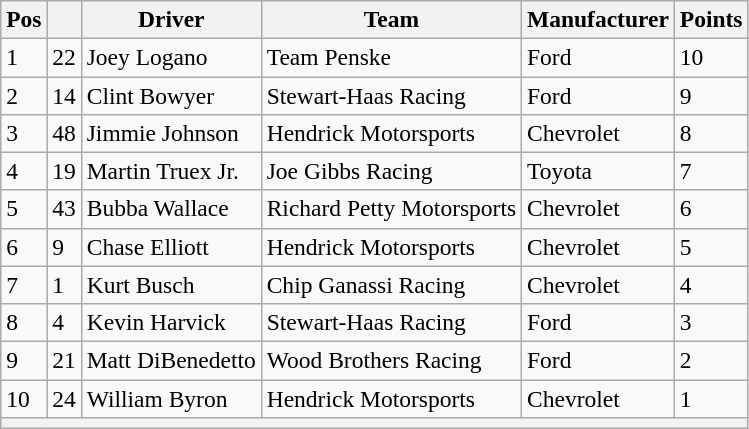<table class="wikitable" style="font-size:98%">
<tr>
<th>Pos</th>
<th></th>
<th>Driver</th>
<th>Team</th>
<th>Manufacturer</th>
<th>Points</th>
</tr>
<tr>
<td>1</td>
<td>22</td>
<td>Joey Logano</td>
<td>Team Penske</td>
<td>Ford</td>
<td>10</td>
</tr>
<tr>
<td>2</td>
<td>14</td>
<td>Clint Bowyer</td>
<td>Stewart-Haas Racing</td>
<td>Ford</td>
<td>9</td>
</tr>
<tr>
<td>3</td>
<td>48</td>
<td>Jimmie Johnson</td>
<td>Hendrick Motorsports</td>
<td>Chevrolet</td>
<td>8</td>
</tr>
<tr>
<td>4</td>
<td>19</td>
<td>Martin Truex Jr.</td>
<td>Joe Gibbs Racing</td>
<td>Toyota</td>
<td>7</td>
</tr>
<tr>
<td>5</td>
<td>43</td>
<td>Bubba Wallace</td>
<td>Richard Petty Motorsports</td>
<td>Chevrolet</td>
<td>6</td>
</tr>
<tr>
<td>6</td>
<td>9</td>
<td>Chase Elliott</td>
<td>Hendrick Motorsports</td>
<td>Chevrolet</td>
<td>5</td>
</tr>
<tr>
<td>7</td>
<td>1</td>
<td>Kurt Busch</td>
<td>Chip Ganassi Racing</td>
<td>Chevrolet</td>
<td>4</td>
</tr>
<tr>
<td>8</td>
<td>4</td>
<td>Kevin Harvick</td>
<td>Stewart-Haas Racing</td>
<td>Ford</td>
<td>3</td>
</tr>
<tr>
<td>9</td>
<td>21</td>
<td>Matt DiBenedetto</td>
<td>Wood Brothers Racing</td>
<td>Ford</td>
<td>2</td>
</tr>
<tr>
<td>10</td>
<td>24</td>
<td>William Byron</td>
<td>Hendrick Motorsports</td>
<td>Chevrolet</td>
<td>1</td>
</tr>
<tr>
<th colspan="6"></th>
</tr>
</table>
